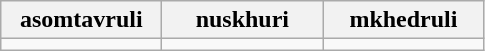<table class="wikitable" style="width:100">
<tr>
<th width="100">asomtavruli</th>
<th width="100">nuskhuri</th>
<th width="100">mkhedruli</th>
</tr>
<tr>
<td align="center"></td>
<td align="center"></td>
<td align="center"></td>
</tr>
</table>
